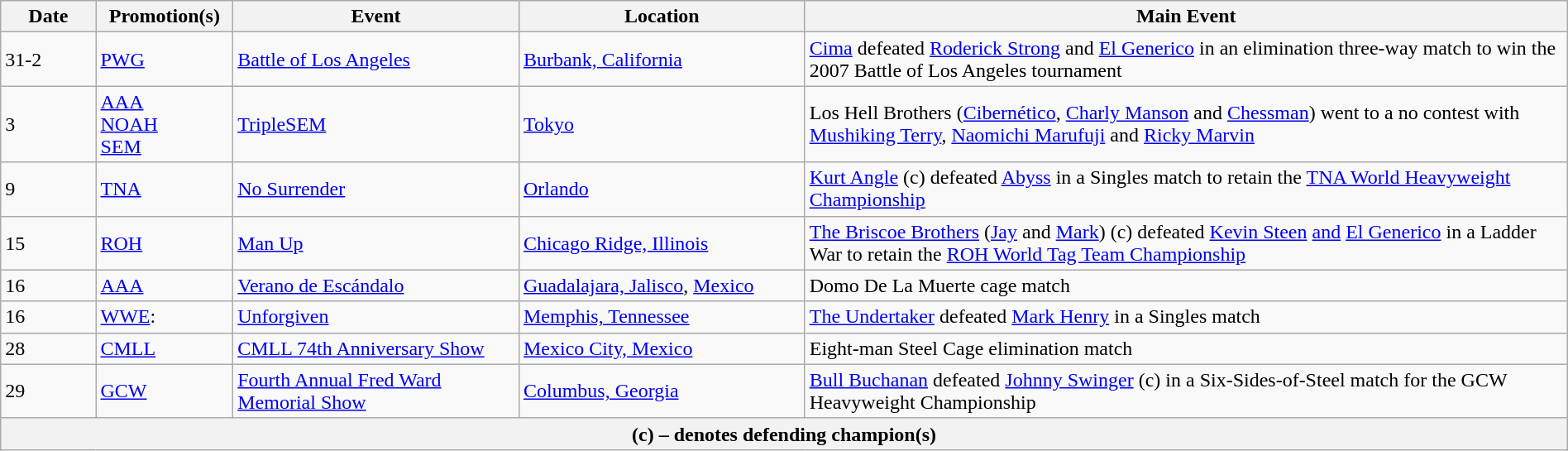<table class="wikitable" style="width:100%;">
<tr>
<th width=5%>Date</th>
<th width=5%>Promotion(s)</th>
<th width=15%>Event</th>
<th width=15%>Location</th>
<th width=40%>Main Event</th>
</tr>
<tr>
<td>31-2</td>
<td><a href='#'>PWG</a></td>
<td><a href='#'>Battle of Los Angeles</a></td>
<td><a href='#'>Burbank, California</a></td>
<td><a href='#'>Cima</a> defeated <a href='#'>Roderick Strong</a> and <a href='#'>El Generico</a> in an elimination three-way match to win the 2007 Battle of Los Angeles tournament</td>
</tr>
<tr>
<td>3</td>
<td><a href='#'>AAA</a><br><a href='#'>NOAH</a><br><a href='#'>SEM</a></td>
<td><a href='#'>TripleSEM</a></td>
<td><a href='#'>Tokyo</a></td>
<td>Los Hell Brothers (<a href='#'>Cibernético</a>, <a href='#'>Charly Manson</a> and <a href='#'>Chessman</a>) went to a no contest with <a href='#'>Mushiking Terry</a>, <a href='#'>Naomichi Marufuji</a> and <a href='#'>Ricky Marvin</a></td>
</tr>
<tr>
<td>9</td>
<td><a href='#'>TNA</a></td>
<td><a href='#'>No Surrender</a></td>
<td><a href='#'>Orlando</a></td>
<td><a href='#'>Kurt Angle</a> (c) defeated <a href='#'>Abyss</a> in a Singles match to retain the <a href='#'>TNA World Heavyweight Championship</a></td>
</tr>
<tr>
<td>15</td>
<td><a href='#'>ROH</a></td>
<td><a href='#'>Man Up</a></td>
<td><a href='#'>Chicago Ridge, Illinois</a></td>
<td><a href='#'>The Briscoe Brothers</a> (<a href='#'>Jay</a> and <a href='#'>Mark</a>) (c) defeated <a href='#'>Kevin Steen</a> <a href='#'>and</a> <a href='#'>El Generico</a> in a Ladder War to retain the <a href='#'>ROH World Tag Team Championship</a></td>
</tr>
<tr>
<td>16</td>
<td><a href='#'>AAA</a></td>
<td><a href='#'>Verano de Escándalo</a></td>
<td><a href='#'>Guadalajara, Jalisco</a>, <a href='#'>Mexico</a></td>
<td>Domo De La Muerte cage match</td>
</tr>
<tr>
<td>16</td>
<td><a href='#'>WWE</a>:<br></td>
<td><a href='#'>Unforgiven</a></td>
<td><a href='#'>Memphis, Tennessee</a></td>
<td><a href='#'>The Undertaker</a> defeated <a href='#'>Mark Henry</a> in a Singles match</td>
</tr>
<tr>
<td>28</td>
<td><a href='#'>CMLL</a></td>
<td><a href='#'>CMLL 74th Anniversary Show</a></td>
<td><a href='#'>Mexico City, Mexico</a></td>
<td>Eight-man Steel Cage elimination match</td>
</tr>
<tr>
<td>29</td>
<td><a href='#'>GCW</a></td>
<td><a href='#'>Fourth Annual Fred Ward Memorial Show</a></td>
<td><a href='#'>Columbus, Georgia</a></td>
<td><a href='#'>Bull Buchanan</a> defeated <a href='#'>Johnny Swinger</a> (c) in a Six-Sides-of-Steel match for the GCW Heavyweight Championship</td>
</tr>
<tr>
<th colspan="5">(c) – denotes defending champion(s)</th>
</tr>
</table>
